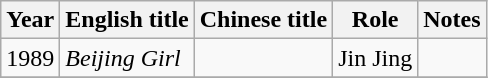<table class="wikitable">
<tr>
<th>Year</th>
<th>English title</th>
<th>Chinese title</th>
<th>Role</th>
<th>Notes</th>
</tr>
<tr>
<td>1989</td>
<td><em>Beijing Girl</em></td>
<td></td>
<td>Jin Jing</td>
<td></td>
</tr>
<tr>
</tr>
</table>
